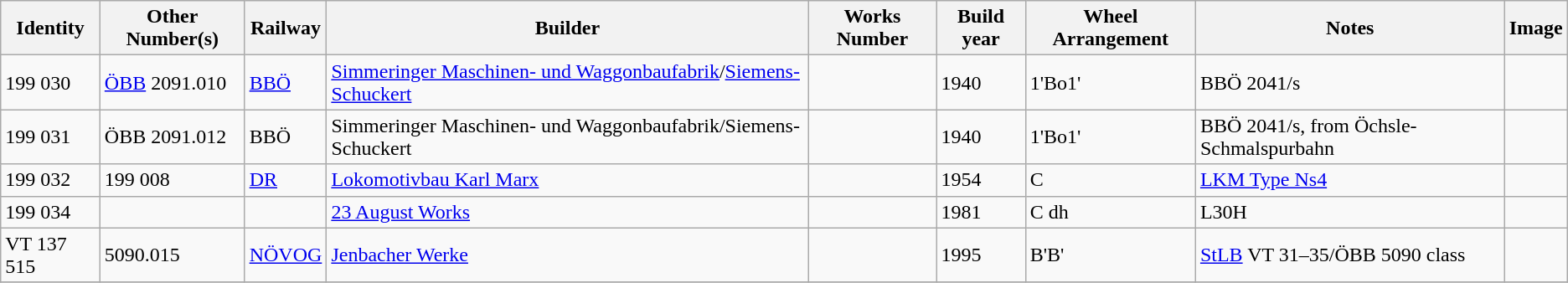<table class="wikitable sortable">
<tr>
<th>Identity</th>
<th>Other Number(s)</th>
<th>Railway</th>
<th>Builder</th>
<th>Works Number</th>
<th>Build year</th>
<th>Wheel Arrangement</th>
<th>Notes</th>
<th>Image</th>
</tr>
<tr>
<td>199 030</td>
<td><a href='#'>ÖBB</a> 2091.010</td>
<td><a href='#'>BBÖ</a></td>
<td><a href='#'>Simmeringer Maschinen- und Waggonbaufabrik</a>/<a href='#'>Siemens-Schuckert</a></td>
<td></td>
<td>1940</td>
<td>1'Bo1'</td>
<td>BBÖ 2041/s</td>
<td></td>
</tr>
<tr>
<td>199 031</td>
<td>ÖBB 2091.012</td>
<td>BBÖ</td>
<td>Simmeringer Maschinen- und Waggonbaufabrik/Siemens-Schuckert</td>
<td></td>
<td>1940</td>
<td>1'Bo1'</td>
<td>BBÖ 2041/s, from Öchsle-Schmalspurbahn</td>
<td></td>
</tr>
<tr>
<td>199 032</td>
<td>199 008</td>
<td><a href='#'>DR</a></td>
<td><a href='#'>Lokomotivbau Karl Marx</a></td>
<td></td>
<td>1954</td>
<td>C</td>
<td><a href='#'>LKM Type Ns4</a></td>
<td></td>
</tr>
<tr>
<td>199 034</td>
<td></td>
<td></td>
<td><a href='#'>23 August Works</a></td>
<td></td>
<td>1981</td>
<td>C dh</td>
<td>L30H</td>
<td></td>
</tr>
<tr>
<td>VT 137 515</td>
<td>5090.015</td>
<td><a href='#'>NÖVOG</a></td>
<td><a href='#'>Jenbacher Werke</a></td>
<td></td>
<td>1995</td>
<td>B'B'</td>
<td><a href='#'>StLB</a> VT 31–35/ÖBB 5090 class</td>
<td></td>
</tr>
<tr>
</tr>
</table>
